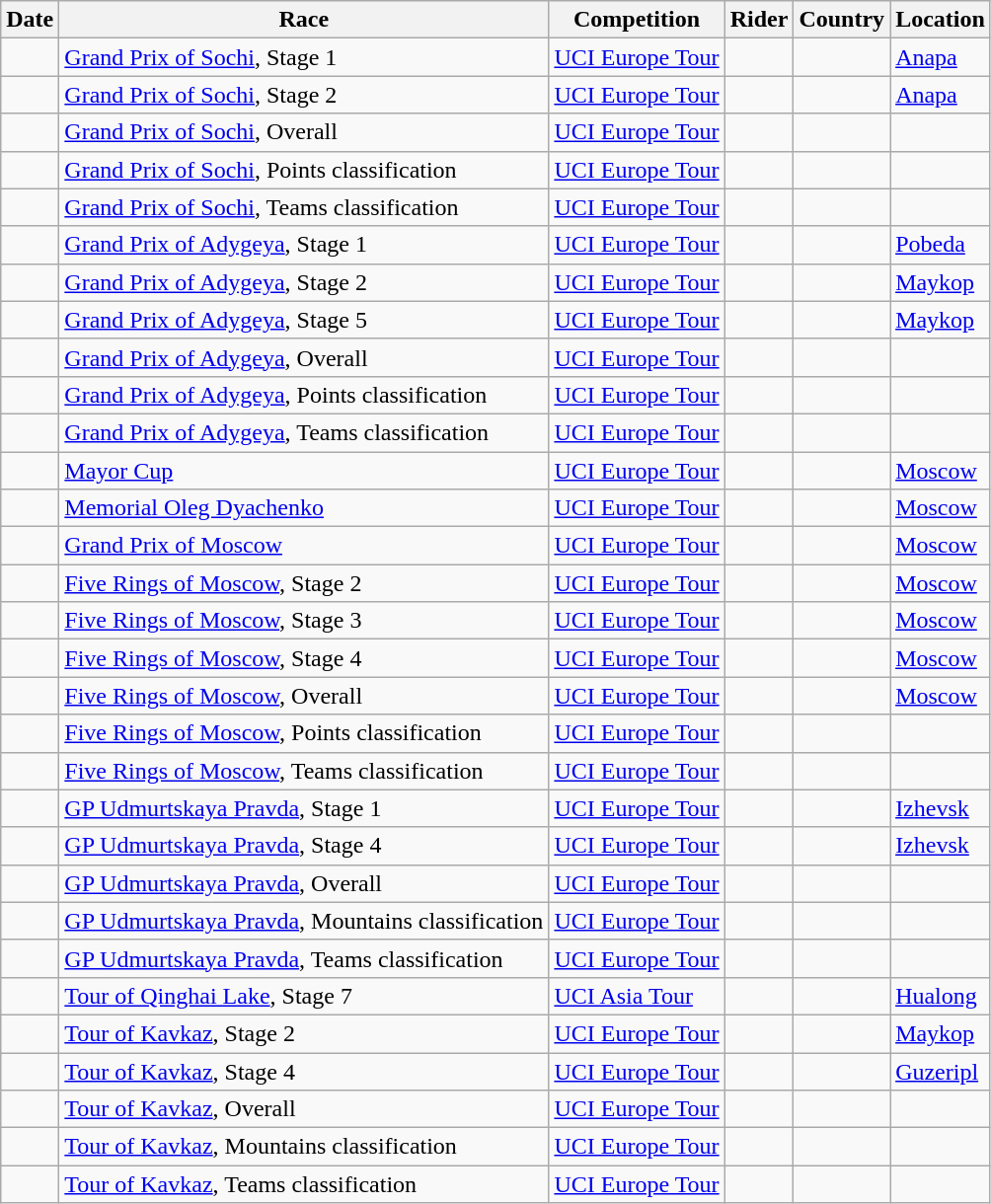<table class="wikitable sortable">
<tr>
<th>Date</th>
<th>Race</th>
<th>Competition</th>
<th>Rider</th>
<th>Country</th>
<th>Location</th>
</tr>
<tr>
<td></td>
<td><a href='#'>Grand Prix of Sochi</a>, Stage 1</td>
<td><a href='#'>UCI Europe Tour</a></td>
<td></td>
<td></td>
<td><a href='#'>Anapa</a></td>
</tr>
<tr>
<td></td>
<td><a href='#'>Grand Prix of Sochi</a>, Stage 2</td>
<td><a href='#'>UCI Europe Tour</a></td>
<td></td>
<td></td>
<td><a href='#'>Anapa</a></td>
</tr>
<tr>
<td></td>
<td><a href='#'>Grand Prix of Sochi</a>, Overall</td>
<td><a href='#'>UCI Europe Tour</a></td>
<td></td>
<td></td>
<td></td>
</tr>
<tr>
<td></td>
<td><a href='#'>Grand Prix of Sochi</a>, Points classification</td>
<td><a href='#'>UCI Europe Tour</a></td>
<td></td>
<td></td>
<td></td>
</tr>
<tr>
<td></td>
<td><a href='#'>Grand Prix of Sochi</a>, Teams classification</td>
<td><a href='#'>UCI Europe Tour</a></td>
<td align="center"></td>
<td></td>
<td></td>
</tr>
<tr>
<td></td>
<td><a href='#'>Grand Prix of Adygeya</a>, Stage 1</td>
<td><a href='#'>UCI Europe Tour</a></td>
<td></td>
<td></td>
<td><a href='#'>Pobeda</a></td>
</tr>
<tr>
<td></td>
<td><a href='#'>Grand Prix of Adygeya</a>, Stage 2</td>
<td><a href='#'>UCI Europe Tour</a></td>
<td></td>
<td></td>
<td><a href='#'>Maykop</a></td>
</tr>
<tr>
<td></td>
<td><a href='#'>Grand Prix of Adygeya</a>, Stage 5</td>
<td><a href='#'>UCI Europe Tour</a></td>
<td></td>
<td></td>
<td><a href='#'>Maykop</a></td>
</tr>
<tr>
<td></td>
<td><a href='#'>Grand Prix of Adygeya</a>, Overall</td>
<td><a href='#'>UCI Europe Tour</a></td>
<td></td>
<td></td>
<td></td>
</tr>
<tr>
<td></td>
<td><a href='#'>Grand Prix of Adygeya</a>, Points classification</td>
<td><a href='#'>UCI Europe Tour</a></td>
<td></td>
<td></td>
<td></td>
</tr>
<tr>
<td></td>
<td><a href='#'>Grand Prix of Adygeya</a>, Teams classification</td>
<td><a href='#'>UCI Europe Tour</a></td>
<td align="center"></td>
<td></td>
<td></td>
</tr>
<tr>
<td></td>
<td><a href='#'>Mayor Cup</a></td>
<td><a href='#'>UCI Europe Tour</a></td>
<td></td>
<td></td>
<td><a href='#'>Moscow</a></td>
</tr>
<tr>
<td></td>
<td><a href='#'>Memorial Oleg Dyachenko</a></td>
<td><a href='#'>UCI Europe Tour</a></td>
<td></td>
<td></td>
<td><a href='#'>Moscow</a></td>
</tr>
<tr>
<td></td>
<td><a href='#'>Grand Prix of Moscow</a></td>
<td><a href='#'>UCI Europe Tour</a></td>
<td></td>
<td></td>
<td><a href='#'>Moscow</a></td>
</tr>
<tr>
<td></td>
<td><a href='#'>Five Rings of Moscow</a>, Stage 2</td>
<td><a href='#'>UCI Europe Tour</a></td>
<td></td>
<td></td>
<td><a href='#'>Moscow</a></td>
</tr>
<tr>
<td></td>
<td><a href='#'>Five Rings of Moscow</a>, Stage 3</td>
<td><a href='#'>UCI Europe Tour</a></td>
<td></td>
<td></td>
<td><a href='#'>Moscow</a></td>
</tr>
<tr>
<td></td>
<td><a href='#'>Five Rings of Moscow</a>, Stage 4</td>
<td><a href='#'>UCI Europe Tour</a></td>
<td></td>
<td></td>
<td><a href='#'>Moscow</a></td>
</tr>
<tr>
<td></td>
<td><a href='#'>Five Rings of Moscow</a>, Overall</td>
<td><a href='#'>UCI Europe Tour</a></td>
<td></td>
<td></td>
<td><a href='#'>Moscow</a></td>
</tr>
<tr>
<td></td>
<td><a href='#'>Five Rings of Moscow</a>, Points classification</td>
<td><a href='#'>UCI Europe Tour</a></td>
<td></td>
<td></td>
<td></td>
</tr>
<tr>
<td></td>
<td><a href='#'>Five Rings of Moscow</a>, Teams classification</td>
<td><a href='#'>UCI Europe Tour</a></td>
<td align="center"></td>
<td></td>
<td></td>
</tr>
<tr>
<td></td>
<td><a href='#'>GP Udmurtskaya Pravda</a>, Stage 1</td>
<td><a href='#'>UCI Europe Tour</a></td>
<td></td>
<td></td>
<td><a href='#'>Izhevsk</a></td>
</tr>
<tr>
<td></td>
<td><a href='#'>GP Udmurtskaya Pravda</a>, Stage 4</td>
<td><a href='#'>UCI Europe Tour</a></td>
<td></td>
<td></td>
<td><a href='#'>Izhevsk</a></td>
</tr>
<tr>
<td></td>
<td><a href='#'>GP Udmurtskaya Pravda</a>, Overall</td>
<td><a href='#'>UCI Europe Tour</a></td>
<td></td>
<td></td>
<td></td>
</tr>
<tr>
<td></td>
<td><a href='#'>GP Udmurtskaya Pravda</a>, Mountains classification</td>
<td><a href='#'>UCI Europe Tour</a></td>
<td></td>
<td></td>
<td></td>
</tr>
<tr>
<td></td>
<td><a href='#'>GP Udmurtskaya Pravda</a>, Teams classification</td>
<td><a href='#'>UCI Europe Tour</a></td>
<td align="center"></td>
<td></td>
<td></td>
</tr>
<tr>
<td></td>
<td><a href='#'>Tour of Qinghai Lake</a>, Stage 7</td>
<td><a href='#'>UCI Asia Tour</a></td>
<td></td>
<td></td>
<td><a href='#'>Hualong</a></td>
</tr>
<tr>
<td></td>
<td><a href='#'>Tour of Kavkaz</a>, Stage 2</td>
<td><a href='#'>UCI Europe Tour</a></td>
<td></td>
<td></td>
<td><a href='#'>Maykop</a></td>
</tr>
<tr>
<td></td>
<td><a href='#'>Tour of Kavkaz</a>, Stage 4</td>
<td><a href='#'>UCI Europe Tour</a></td>
<td></td>
<td></td>
<td><a href='#'>Guzeripl</a></td>
</tr>
<tr>
<td></td>
<td><a href='#'>Tour of Kavkaz</a>, Overall</td>
<td><a href='#'>UCI Europe Tour</a></td>
<td></td>
<td></td>
<td></td>
</tr>
<tr>
<td></td>
<td><a href='#'>Tour of Kavkaz</a>, Mountains classification</td>
<td><a href='#'>UCI Europe Tour</a></td>
<td></td>
<td></td>
<td></td>
</tr>
<tr>
<td></td>
<td><a href='#'>Tour of Kavkaz</a>, Teams classification</td>
<td><a href='#'>UCI Europe Tour</a></td>
<td align="center"></td>
<td></td>
<td></td>
</tr>
</table>
